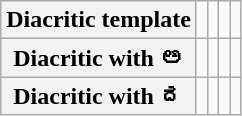<table class="wikitable">
<tr>
<th>Diacritic template</th>
<td></td>
<td></td>
<td></td>
<td></td>
</tr>
<tr>
<th>Diacritic with ಅ</th>
<td></td>
<td></td>
<td></td>
<td></td>
</tr>
<tr>
<th>Diacritic with ದ</th>
<td></td>
<td></td>
<td></td>
<td></td>
</tr>
</table>
